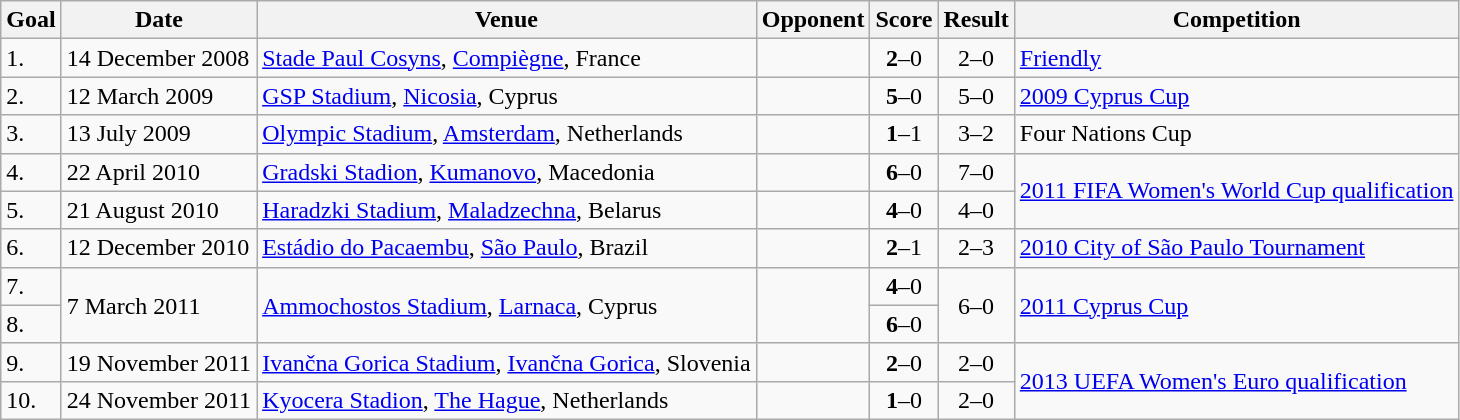<table class="wikitable">
<tr>
<th>Goal</th>
<th>Date</th>
<th>Venue</th>
<th>Opponent</th>
<th>Score</th>
<th>Result</th>
<th>Competition</th>
</tr>
<tr>
<td>1.</td>
<td>14 December 2008</td>
<td><a href='#'>Stade Paul Cosyns</a>, <a href='#'>Compiègne</a>, France</td>
<td></td>
<td align=center><strong>2</strong>–0</td>
<td align=center>2–0</td>
<td><a href='#'>Friendly</a></td>
</tr>
<tr>
<td>2.</td>
<td>12 March 2009</td>
<td><a href='#'>GSP Stadium</a>, <a href='#'>Nicosia</a>, Cyprus</td>
<td></td>
<td align=center><strong>5</strong>–0</td>
<td align=center>5–0</td>
<td><a href='#'>2009 Cyprus Cup</a></td>
</tr>
<tr>
<td>3.</td>
<td>13 July 2009</td>
<td><a href='#'>Olympic Stadium</a>, <a href='#'>Amsterdam</a>, Netherlands</td>
<td></td>
<td align=center><strong>1</strong>–1</td>
<td align=center>3–2</td>
<td>Four Nations Cup</td>
</tr>
<tr>
<td>4.</td>
<td>22 April 2010</td>
<td><a href='#'>Gradski Stadion</a>, <a href='#'>Kumanovo</a>, Macedonia</td>
<td></td>
<td align=center><strong>6</strong>–0</td>
<td align=center>7–0</td>
<td rowspan=2><a href='#'>2011 FIFA Women's World Cup qualification</a></td>
</tr>
<tr>
<td>5.</td>
<td>21 August 2010</td>
<td><a href='#'>Haradzki Stadium</a>, <a href='#'>Maladzechna</a>, Belarus</td>
<td></td>
<td align=center><strong>4</strong>–0</td>
<td align=center>4–0</td>
</tr>
<tr>
<td>6.</td>
<td>12 December 2010</td>
<td><a href='#'>Estádio do Pacaembu</a>, <a href='#'>São Paulo</a>, Brazil</td>
<td></td>
<td align=center><strong>2</strong>–1</td>
<td align=center>2–3</td>
<td><a href='#'>2010 City of São Paulo Tournament</a></td>
</tr>
<tr>
<td>7.</td>
<td rowspan=2>7 March 2011</td>
<td rowspan=2><a href='#'>Ammochostos Stadium</a>, <a href='#'>Larnaca</a>, Cyprus</td>
<td rowspan=2></td>
<td align=center><strong>4</strong>–0</td>
<td align=center rowspan=2>6–0</td>
<td rowspan=2><a href='#'>2011 Cyprus Cup</a></td>
</tr>
<tr>
<td>8.</td>
<td align=center><strong>6</strong>–0</td>
</tr>
<tr>
<td>9.</td>
<td>19 November 2011</td>
<td><a href='#'>Ivančna Gorica Stadium</a>, <a href='#'>Ivančna Gorica</a>, Slovenia</td>
<td></td>
<td align=center><strong>2</strong>–0</td>
<td align=center>2–0</td>
<td rowspan=2><a href='#'>2013 UEFA Women's Euro qualification</a></td>
</tr>
<tr>
<td>10.</td>
<td>24 November 2011</td>
<td><a href='#'>Kyocera Stadion</a>, <a href='#'>The Hague</a>, Netherlands</td>
<td></td>
<td align=center><strong>1</strong>–0</td>
<td align=center>2–0</td>
</tr>
</table>
